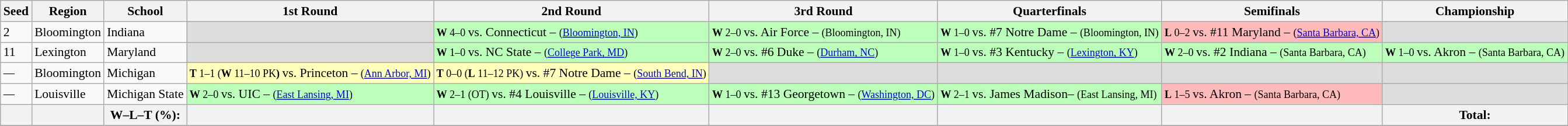<table class="sortable wikitable" style="white-space:nowrap; font-size:90%;">
<tr>
<th>Seed</th>
<th>Region</th>
<th>School</th>
<th>1st Round</th>
<th>2nd Round</th>
<th>3rd Round</th>
<th>Quarterfinals</th>
<th>Semifinals</th>
<th>Championship</th>
</tr>
<tr>
<td>2</td>
<td>Bloomington</td>
<td>Indiana</td>
<td bgcolor=#ddd></td>
<td style="background:#bfb;"><small> <strong>W</strong> 4–0 </small> vs. Connecticut – <small>(<a href='#'>Bloomington, IN</a>)</small></td>
<td style="background:#bfb;"><small> <strong>W</strong> 2–0 </small> vs. Air Force – <small>(Bloomington, IN)</small></td>
<td style="background:#bfb;"><small> <strong>W</strong> 1–0 </small> vs. #7 Notre Dame – <small>(Bloomington, IN)</small></td>
<td style="background:#fbb;"><small> <strong>L</strong> 0–2 </small> vs. #11 Maryland – <small>(<a href='#'>Santa Barbara, CA</a>)</small></td>
<td bgcolor=#ddd></td>
</tr>
<tr>
<td>11</td>
<td>Lexington</td>
<td>Maryland</td>
<td bgcolor=#ddd></td>
<td style="background:#bfb;"><small> <strong>W</strong> 1–0 </small> vs. NC State – <small>(<a href='#'>College Park, MD</a>)</small></td>
<td style="background:#bfb;"><small> <strong>W</strong> 2–0 </small> vs. #6 Duke – <small>(<a href='#'>Durham, NC</a>)</small></td>
<td style="background:#bfb;"><small> <strong>W</strong> 1–0 </small> vs. #3 Kentucky – <small>(<a href='#'>Lexington, KY</a>)</small></td>
<td style="background:#bfb;"><small> <strong>W</strong> 2–0 </small> vs. #2 Indiana – <small>(Santa Barbara, CA)</small></td>
<td style="background:#bfb;"><small> <strong>W</strong> 1–0 </small> vs. Akron – <small>(Santa Barbara, CA)</small></td>
</tr>
<tr>
<td><em>—</em></td>
<td>Bloomington</td>
<td>Michigan</td>
<td style="background:#ffb;"><small> <strong>T</strong> 1–1 (<strong>W</strong> 11–10 PK<strong>)</strong> </small> vs. Princeton – <small>(<a href='#'>Ann Arbor, MI</a>)</small></td>
<td style="background:#ffb;"><small> <strong>T</strong> 0–0 (<strong>L</strong> 11–12 PK) </small> vs. #7 Notre Dame – <small>(<a href='#'>South Bend, IN</a>)</small></td>
<td bgcolor=#ddd></td>
<td bgcolor=#ddd></td>
<td bgcolor=#ddd></td>
<td bgcolor=#ddd></td>
</tr>
<tr>
<td><em>—</em></td>
<td>Louisville</td>
<td>Michigan State</td>
<td style="background:#bfb;"><small> <strong>W</strong> 2–0 </small> vs. UIC – <small>(<a href='#'>East Lansing, MI</a>)</small></td>
<td style="background:#bfb;"><small> <strong>W</strong> 2–1 (OT) </small> vs. #4 Louisville – <small>(<a href='#'>Louisville, KY</a>)</small></td>
<td style="background:#bfb;"><small> <strong>W</strong> 1–0 </small> vs. #13 Georgetown – <small>(<a href='#'>Washington, DC</a>)</small></td>
<td style="background:#bfb;"><small> <strong>W</strong> 2–1 </small> vs. James Madison– <small>(East Lansing, MI)</small></td>
<td style="background:#fbb;"><small> <strong>L</strong> 1–5 </small> vs. Akron – <small>(Santa Barbara, CA)</small></td>
<td bgcolor=#ddd></td>
</tr>
<tr>
<th></th>
<th></th>
<th>W–L–T (%):</th>
<th></th>
<th></th>
<th></th>
<th></th>
<th></th>
<th> Total: </th>
</tr>
<tr>
</tr>
</table>
